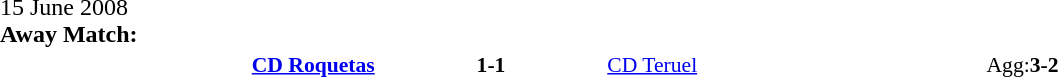<table width=100% cellspacing=1>
<tr>
<th width=20%></th>
<th width=12%></th>
<th width=20%></th>
<th></th>
</tr>
<tr>
<td>15 June 2008<br><strong>Away Match:</strong></td>
</tr>
<tr style=font-size:90%>
<td align=right><strong><a href='#'>CD Roquetas</a></strong></td>
<td align=center><strong>1-1</strong></td>
<td><a href='#'>CD Teruel</a></td>
<td>Agg:<strong>3-2</strong></td>
</tr>
</table>
